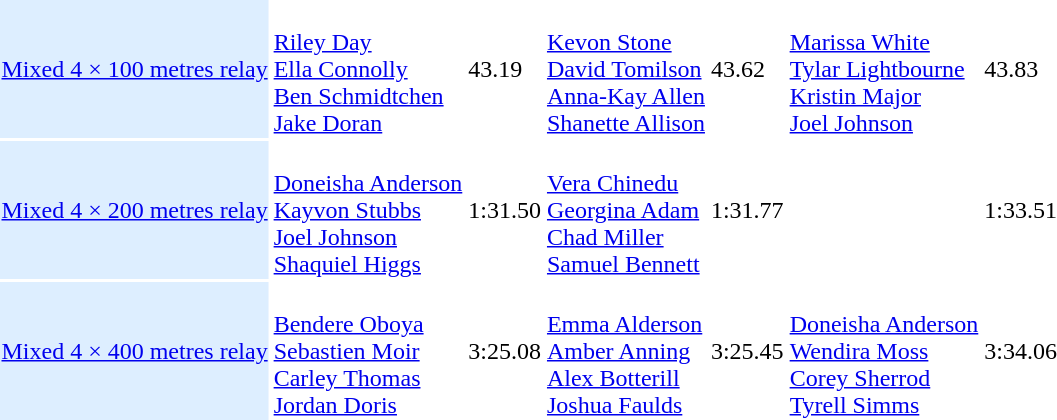<table>
<tr>
<td bgcolor = DDEEFF><a href='#'>Mixed 4 × 100 metres relay</a></td>
<td><br><a href='#'>Riley Day</a><br><a href='#'>Ella Connolly</a><br><a href='#'>Ben Schmidtchen</a><br><a href='#'>Jake Doran</a></td>
<td>43.19</td>
<td><br><a href='#'>Kevon Stone</a><br><a href='#'>David Tomilson</a><br><a href='#'>Anna-Kay Allen</a><br><a href='#'>Shanette Allison</a></td>
<td>43.62</td>
<td><br><a href='#'>Marissa White</a><br><a href='#'>Tylar Lightbourne</a><br><a href='#'>Kristin Major</a><br><a href='#'>Joel Johnson</a></td>
<td>43.83</td>
</tr>
<tr>
<td bgcolor = DDEEFF><a href='#'>Mixed 4 × 200 metres relay</a></td>
<td><br><a href='#'>Doneisha Anderson</a><br><a href='#'>Kayvon Stubbs</a><br><a href='#'>Joel Johnson</a><br><a href='#'>Shaquiel Higgs</a></td>
<td>1:31.50</td>
<td><br><a href='#'>Vera Chinedu</a><br><a href='#'>Georgina Adam</a><br><a href='#'>Chad Miller</a><br><a href='#'>Samuel Bennett</a></td>
<td>1:31.77</td>
<td></td>
<td>1:33.51</td>
</tr>
<tr>
<td bgcolor = DDEEFF><a href='#'>Mixed 4 × 400 metres relay</a></td>
<td><br><a href='#'>Bendere Oboya</a><br><a href='#'>Sebastien Moir</a><br><a href='#'>Carley Thomas</a><br><a href='#'>Jordan Doris</a></td>
<td>3:25.08 </td>
<td><br><a href='#'>Emma Alderson</a><br><a href='#'>Amber Anning</a><br><a href='#'>Alex Botterill</a><br><a href='#'>Joshua Faulds</a></td>
<td>3:25.45</td>
<td><br><a href='#'>Doneisha Anderson</a><br><a href='#'>Wendira Moss</a><br><a href='#'>Corey Sherrod</a><br><a href='#'>Tyrell Simms</a></td>
<td>3:34.06</td>
</tr>
</table>
